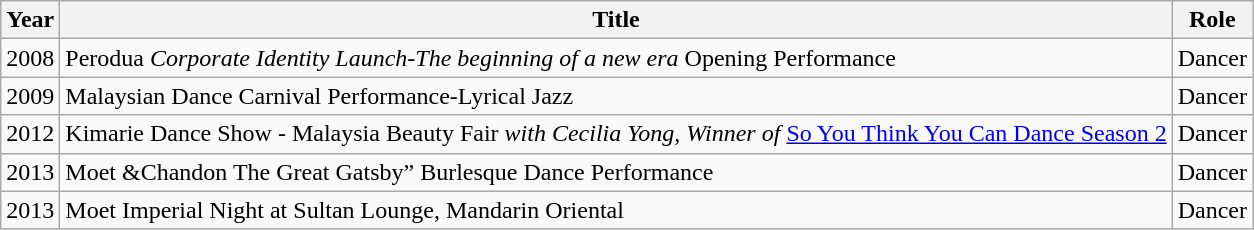<table class="wikitable">
<tr>
<th>Year</th>
<th>Title</th>
<th>Role</th>
</tr>
<tr>
<td>2008</td>
<td>Perodua <em>Corporate Identity Launch-The beginning of a new era</em> Opening Performance<em></td>
<td>Dancer</td>
</tr>
<tr>
<td>2009</td>
<td></em>Malaysian Dance Carnival Performance-Lyrical Jazz<em></td>
<td>Dancer</td>
</tr>
<tr>
<td>2012</td>
<td>Kimarie Dance Show - </em>Malaysia Beauty Fair<em> with Cecilia Yong, Winner of <a href='#'></em>So You Think You Can Dance Season 2<em></a></td>
<td>Dancer</td>
</tr>
<tr>
<td>2013</td>
<td>Moet &Chandon </em>The Great Gatsby” Burlesque Dance Performance<em></td>
<td>Dancer</td>
</tr>
<tr>
<td>2013</td>
<td></em>Moet Imperial Night at Sultan Lounge, Mandarin Oriental<em></td>
<td>Dancer</td>
</tr>
</table>
